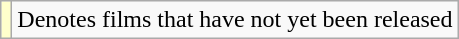<table class="wikitable">
<tr>
<td style="background:#FFFFCC;"></td>
<td>Denotes films that have not yet been released</td>
</tr>
</table>
